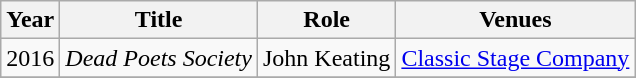<table class="wikitable">
<tr>
<th>Year</th>
<th>Title</th>
<th>Role</th>
<th>Venues</th>
</tr>
<tr>
<td>2016</td>
<td><em>Dead Poets Society</em></td>
<td>John Keating</td>
<td><a href='#'>Classic Stage Company</a></td>
</tr>
<tr>
</tr>
</table>
